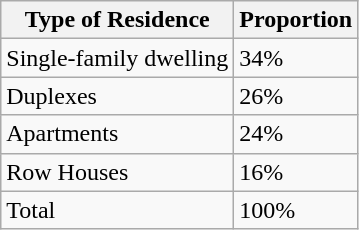<table class="wikitable">
<tr>
<th>Type of Residence</th>
<th>Proportion</th>
</tr>
<tr>
<td>Single-family dwelling</td>
<td>34%</td>
</tr>
<tr>
<td>Duplexes</td>
<td>26%</td>
</tr>
<tr>
<td>Apartments</td>
<td>24%</td>
</tr>
<tr>
<td>Row Houses</td>
<td>16%</td>
</tr>
<tr>
<td>Total</td>
<td>100%</td>
</tr>
</table>
